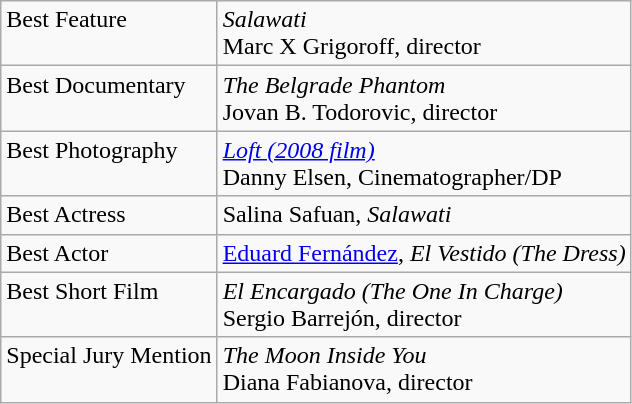<table class="wikitable">
<tr valign="top">
<td>Best Feature</td>
<td><em>Salawati</em><br>Marc X Grigoroff, director</td>
</tr>
<tr valign="top">
<td>Best Documentary</td>
<td><em>The Belgrade Phantom</em><br>Jovan B. Todorovic, director</td>
</tr>
<tr valign="top">
<td>Best Photography</td>
<td><em><a href='#'>Loft (2008 film)</a></em><br>Danny Elsen, Cinematographer/DP</td>
</tr>
<tr valign="top">
<td>Best Actress</td>
<td>Salina Safuan, <em>Salawati</em></td>
</tr>
<tr valign="top">
<td>Best Actor</td>
<td><a href='#'>Eduard Fernández</a>, <em>El Vestido (The Dress)</em></td>
</tr>
<tr valign="top">
<td>Best Short Film</td>
<td><em>El Encargado (The One In Charge)</em><br>Sergio Barrejón, director</td>
</tr>
<tr valign="top">
<td>Special Jury Mention</td>
<td><em>The Moon Inside You</em><br>Diana Fabianova, director</td>
</tr>
</table>
